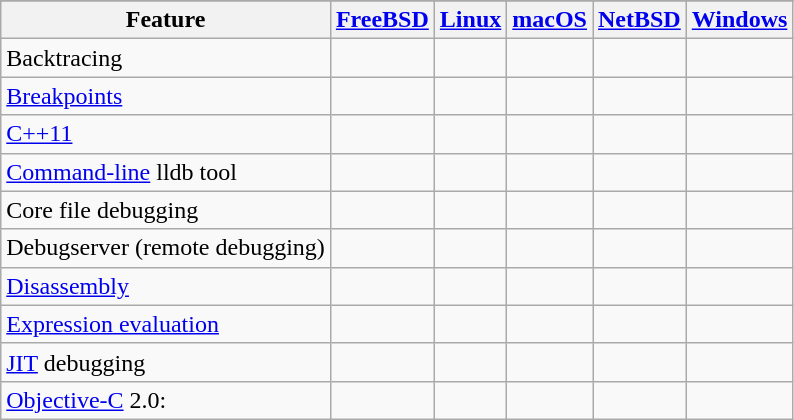<table class="wikitable">
<tr>
</tr>
<tr>
<th>Feature</th>
<th><a href='#'>FreeBSD</a></th>
<th><a href='#'>Linux</a></th>
<th><a href='#'>macOS</a></th>
<th><a href='#'>NetBSD</a></th>
<th><a href='#'>Windows</a></th>
</tr>
<tr>
<td>Backtracing</td>
<td></td>
<td></td>
<td></td>
<td></td>
<td></td>
</tr>
<tr>
<td><a href='#'>Breakpoints</a></td>
<td></td>
<td></td>
<td></td>
<td></td>
<td></td>
</tr>
<tr>
<td><a href='#'>C++11</a></td>
<td></td>
<td></td>
<td></td>
<td></td>
<td></td>
</tr>
<tr>
<td><a href='#'>Command-line</a> lldb tool</td>
<td></td>
<td></td>
<td></td>
<td></td>
<td></td>
</tr>
<tr>
<td>Core file debugging</td>
<td></td>
<td></td>
<td></td>
<td></td>
<td></td>
</tr>
<tr>
<td>Debugserver (remote debugging)</td>
<td></td>
<td></td>
<td></td>
<td></td>
<td></td>
</tr>
<tr>
<td><a href='#'>Disassembly</a></td>
<td></td>
<td></td>
<td></td>
<td></td>
<td></td>
</tr>
<tr>
<td><a href='#'>Expression evaluation</a></td>
<td></td>
<td></td>
<td></td>
<td></td>
<td></td>
</tr>
<tr>
<td><a href='#'>JIT</a> debugging</td>
<td></td>
<td></td>
<td></td>
<td></td>
<td></td>
</tr>
<tr>
<td><a href='#'>Objective-C</a> 2.0:</td>
<td></td>
<td></td>
<td></td>
<td></td>
<td></td>
</tr>
</table>
